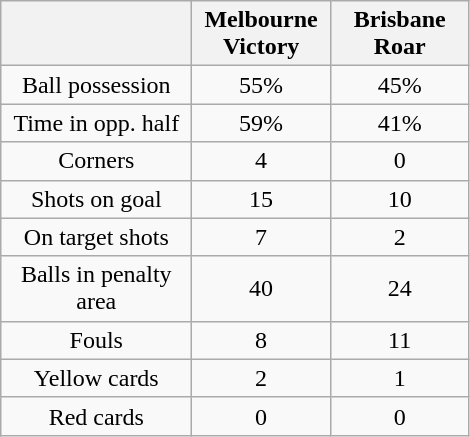<table class="wikitable" style="text-align: center">
<tr>
<th width=120></th>
<th width=85>Melbourne Victory</th>
<th width=85>Brisbane Roar</th>
</tr>
<tr>
<td>Ball possession</td>
<td>55%</td>
<td>45%</td>
</tr>
<tr>
<td>Time in opp. half</td>
<td>59%</td>
<td>41%</td>
</tr>
<tr>
<td>Corners</td>
<td>4</td>
<td>0</td>
</tr>
<tr>
<td>Shots on goal</td>
<td>15</td>
<td>10</td>
</tr>
<tr>
<td>On target shots</td>
<td>7</td>
<td>2</td>
</tr>
<tr>
<td>Balls in penalty area</td>
<td>40</td>
<td>24</td>
</tr>
<tr>
<td>Fouls</td>
<td>8</td>
<td>11</td>
</tr>
<tr>
<td>Yellow cards</td>
<td>2</td>
<td>1</td>
</tr>
<tr>
<td>Red cards</td>
<td>0</td>
<td>0</td>
</tr>
</table>
